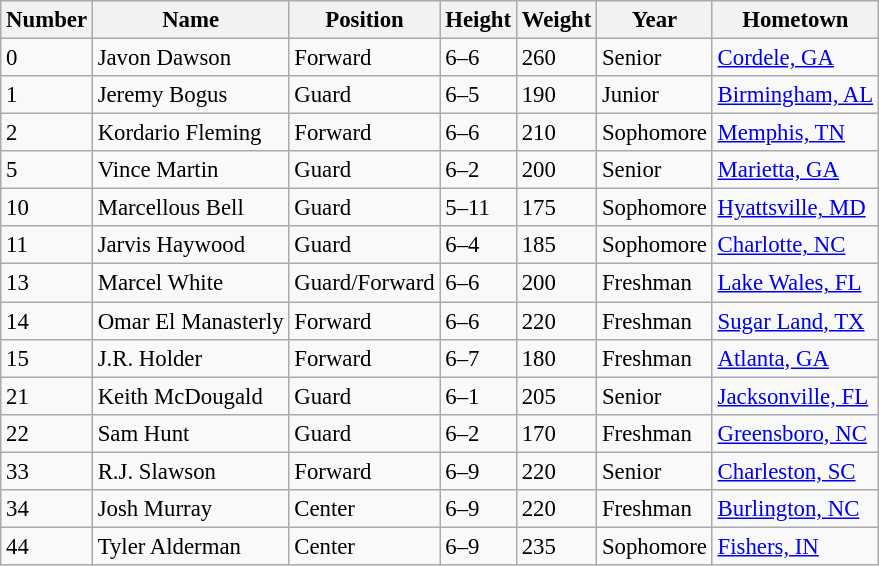<table class="wikitable sortable" style="font-size: 95%;">
<tr>
<th>Number</th>
<th>Name</th>
<th>Position</th>
<th>Height</th>
<th>Weight</th>
<th>Year</th>
<th>Hometown</th>
</tr>
<tr>
<td>0</td>
<td>Javon Dawson</td>
<td>Forward</td>
<td>6–6</td>
<td>260</td>
<td>Senior</td>
<td><a href='#'>Cordele, GA</a></td>
</tr>
<tr>
<td>1</td>
<td>Jeremy Bogus</td>
<td>Guard</td>
<td>6–5</td>
<td>190</td>
<td>Junior</td>
<td><a href='#'>Birmingham, AL</a></td>
</tr>
<tr>
<td>2</td>
<td>Kordario Fleming</td>
<td>Forward</td>
<td>6–6</td>
<td>210</td>
<td>Sophomore</td>
<td><a href='#'>Memphis, TN</a></td>
</tr>
<tr>
<td>5</td>
<td>Vince Martin</td>
<td>Guard</td>
<td>6–2</td>
<td>200</td>
<td>Senior</td>
<td><a href='#'>Marietta, GA</a></td>
</tr>
<tr>
<td>10</td>
<td>Marcellous Bell</td>
<td>Guard</td>
<td>5–11</td>
<td>175</td>
<td>Sophomore</td>
<td><a href='#'>Hyattsville, MD</a></td>
</tr>
<tr>
<td>11</td>
<td>Jarvis Haywood</td>
<td>Guard</td>
<td>6–4</td>
<td>185</td>
<td>Sophomore</td>
<td><a href='#'>Charlotte, NC</a></td>
</tr>
<tr>
<td>13</td>
<td>Marcel White</td>
<td>Guard/Forward</td>
<td>6–6</td>
<td>200</td>
<td>Freshman</td>
<td><a href='#'>Lake Wales, FL</a></td>
</tr>
<tr>
<td>14</td>
<td>Omar El Manasterly</td>
<td>Forward</td>
<td>6–6</td>
<td>220</td>
<td>Freshman</td>
<td><a href='#'>Sugar Land, TX</a></td>
</tr>
<tr>
<td>15</td>
<td>J.R. Holder</td>
<td>Forward</td>
<td>6–7</td>
<td>180</td>
<td>Freshman</td>
<td><a href='#'>Atlanta, GA</a></td>
</tr>
<tr>
<td>21</td>
<td>Keith McDougald</td>
<td>Guard</td>
<td>6–1</td>
<td>205</td>
<td>Senior</td>
<td><a href='#'>Jacksonville, FL</a></td>
</tr>
<tr>
<td>22</td>
<td>Sam Hunt</td>
<td>Guard</td>
<td>6–2</td>
<td>170</td>
<td>Freshman</td>
<td><a href='#'>Greensboro, NC</a></td>
</tr>
<tr>
<td>33</td>
<td>R.J. Slawson</td>
<td>Forward</td>
<td>6–9</td>
<td>220</td>
<td>Senior</td>
<td><a href='#'>Charleston, SC</a></td>
</tr>
<tr>
<td>34</td>
<td>Josh Murray</td>
<td>Center</td>
<td>6–9</td>
<td>220</td>
<td>Freshman</td>
<td><a href='#'>Burlington, NC</a></td>
</tr>
<tr>
<td>44</td>
<td>Tyler Alderman</td>
<td>Center</td>
<td>6–9</td>
<td>235</td>
<td>Sophomore</td>
<td><a href='#'>Fishers, IN</a></td>
</tr>
</table>
